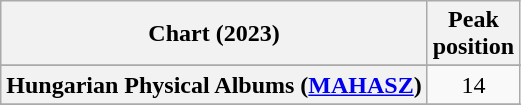<table class="wikitable sortable plainrowheaders" style="text-align:center;">
<tr>
<th scope="col">Chart (2023)</th>
<th scope="col">Peak<br>position</th>
</tr>
<tr>
</tr>
<tr>
</tr>
<tr>
</tr>
<tr>
</tr>
<tr>
</tr>
<tr>
</tr>
<tr>
</tr>
<tr>
<th scope="row">Hungarian Physical Albums (<a href='#'>MAHASZ</a>)</th>
<td>14</td>
</tr>
<tr>
</tr>
<tr>
</tr>
<tr>
</tr>
<tr>
</tr>
<tr>
</tr>
<tr>
</tr>
<tr>
</tr>
<tr>
</tr>
<tr>
</tr>
<tr>
</tr>
</table>
